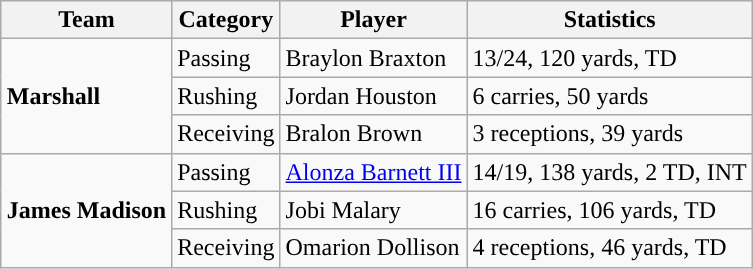<table class="wikitable" style="float: right;">
<tr>
<th>Team</th>
<th>Category</th>
<th>Player</th>
<th>Statistics</th>
</tr>
<tr>
<td rowspan=3><strong>Marshall</strong></td>
<td>Passing</td>
<td>Braylon Braxton</td>
<td>13/24, 120 yards, TD</td>
</tr>
<tr>
<td>Rushing</td>
<td>Jordan Houston</td>
<td>6 carries, 50 yards</td>
</tr>
<tr>
<td>Receiving</td>
<td>Bralon Brown</td>
<td>3 receptions, 39 yards</td>
</tr>
<tr>
<td rowspan=3><strong>James Madison</strong></td>
<td>Passing</td>
<td><a href='#'>Alonza Barnett III</a></td>
<td>14/19, 138 yards, 2 TD, INT</td>
</tr>
<tr>
<td>Rushing</td>
<td>Jobi Malary</td>
<td>16 carries, 106 yards, TD</td>
</tr>
<tr>
<td>Receiving</td>
<td>Omarion Dollison</td>
<td>4 receptions, 46 yards, TD</td>
</tr>
</table>
